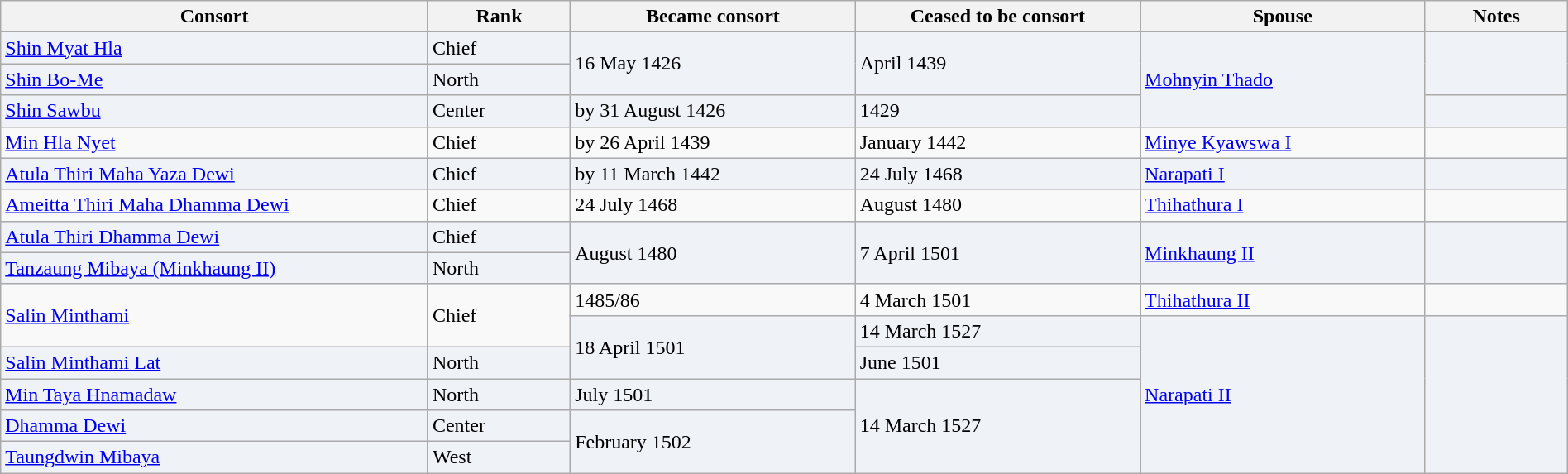<table width=100% class="wikitable">
<tr>
<th width=15%>Consort</th>
<th width=5%>Rank</th>
<th width=10%>Became consort</th>
<th width=10%>Ceased to be consort</th>
<th width=10%>Spouse</th>
<th width=5%>Notes</th>
</tr>
<tr>
<td style="background:#eff2f7"><a href='#'>Shin Myat Hla</a></td>
<td style="background:#eff2f7">Chief</td>
<td style="background:#eff2f7" rowspan="2">16 May 1426</td>
<td style="background:#eff2f7" rowspan="2">April 1439</td>
<td style="background:#eff2f7" rowspan="3"><a href='#'>Mohnyin Thado</a></td>
<td style="background:#eff2f7" rowspan="2"></td>
</tr>
<tr>
<td style="background:#eff2f7"><a href='#'>Shin Bo-Me</a></td>
<td style="background:#eff2f7">North</td>
</tr>
<tr>
<td style="background:#eff2f7"><a href='#'>Shin Sawbu</a></td>
<td style="background:#eff2f7">Center</td>
<td style="background:#eff2f7">by 31 August 1426</td>
<td style="background:#eff2f7">1429</td>
<td style="background:#eff2f7"></td>
</tr>
<tr>
<td><a href='#'>Min Hla Nyet</a></td>
<td>Chief</td>
<td>by 26 April 1439</td>
<td>January 1442</td>
<td><a href='#'>Minye Kyawswa I</a></td>
<td></td>
</tr>
<tr>
<td style="background:#eff2f7"><a href='#'>Atula Thiri Maha Yaza Dewi</a></td>
<td style="background:#eff2f7">Chief</td>
<td style="background:#eff2f7">by 11 March 1442</td>
<td style="background:#eff2f7">24 July 1468</td>
<td style="background:#eff2f7"><a href='#'>Narapati I</a></td>
<td style="background:#eff2f7"></td>
</tr>
<tr>
<td><a href='#'>Ameitta Thiri Maha Dhamma Dewi</a></td>
<td>Chief</td>
<td>24 July 1468</td>
<td> August 1480</td>
<td><a href='#'>Thihathura I</a></td>
<td></td>
</tr>
<tr>
<td style="background:#eff2f7"><a href='#'>Atula Thiri Dhamma Dewi</a></td>
<td style="background:#eff2f7">Chief</td>
<td style="background:#eff2f7" rowspan="2"> August 1480</td>
<td style="background:#eff2f7" rowspan="2">7 April 1501</td>
<td style="background:#eff2f7"  rowspan="2"><a href='#'>Minkhaung II</a></td>
<td style="background:#eff2f7" rowspan="2"></td>
</tr>
<tr>
<td style="background:#eff2f7"><a href='#'>Tanzaung Mibaya (Minkhaung II)</a></td>
<td style="background:#eff2f7">North</td>
</tr>
<tr>
<td rowspan="2"><a href='#'>Salin Minthami</a></td>
<td rowspan="2">Chief</td>
<td> 1485/86</td>
<td>4 March 1501</td>
<td><a href='#'>Thihathura II</a></td>
<td></td>
</tr>
<tr>
<td style="background:#eff2f7" rowspan="2">18 April 1501</td>
<td style="background:#eff2f7">14 March 1527</td>
<td style="background:#eff2f7" rowspan="6"><a href='#'>Narapati II</a></td>
<td style="background:#eff2f7" rowspan="6"></td>
</tr>
<tr>
<td style="background:#eff2f7"><a href='#'>Salin Minthami Lat</a></td>
<td style="background:#eff2f7">North</td>
<td style="background:#eff2f7"> June 1501</td>
</tr>
<tr>
<td style="background:#eff2f7"><a href='#'>Min Taya Hnamadaw</a></td>
<td style="background:#eff2f7">North</td>
<td style="background:#eff2f7">July 1501</td>
<td style="background:#eff2f7" rowspan="3">14 March 1527</td>
</tr>
<tr>
<td style="background:#eff2f7"><a href='#'>Dhamma Dewi</a></td>
<td style="background:#eff2f7">Center</td>
<td style="background:#eff2f7" rowspan="2">February 1502</td>
</tr>
<tr>
<td style="background:#eff2f7"><a href='#'>Taungdwin Mibaya</a></td>
<td style="background:#eff2f7">West</td>
</tr>
</table>
